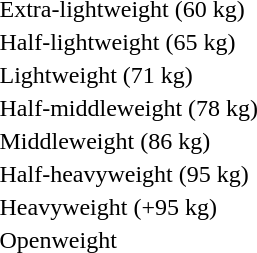<table>
<tr>
<td rowspan=2>Extra-lightweight (60 kg)<br></td>
<td rowspan=2></td>
<td rowspan=2></td>
<td></td>
</tr>
<tr>
<td></td>
</tr>
<tr>
<td rowspan=2>Half-lightweight (65 kg)<br></td>
<td rowspan=2></td>
<td rowspan=2></td>
<td></td>
</tr>
<tr>
<td></td>
</tr>
<tr>
<td rowspan=2>Lightweight (71 kg)<br></td>
<td rowspan=2></td>
<td rowspan=2></td>
<td></td>
</tr>
<tr>
<td></td>
</tr>
<tr>
<td rowspan=2>Half-middleweight (78 kg)<br></td>
<td rowspan=2></td>
<td rowspan=2></td>
<td></td>
</tr>
<tr>
<td></td>
</tr>
<tr>
<td rowspan=2>Middleweight (86 kg)<br></td>
<td rowspan=2></td>
<td rowspan=2></td>
<td></td>
</tr>
<tr>
<td></td>
</tr>
<tr>
<td rowspan=2>Half-heavyweight (95 kg)<br></td>
<td rowspan=2></td>
<td rowspan=2></td>
<td></td>
</tr>
<tr>
<td></td>
</tr>
<tr>
<td rowspan=2>Heavyweight (+95 kg)<br></td>
<td rowspan=2></td>
<td rowspan=2></td>
<td></td>
</tr>
<tr>
<td></td>
</tr>
<tr>
<td rowspan=2>Openweight<br></td>
<td rowspan=2></td>
<td rowspan=2></td>
<td></td>
</tr>
<tr>
<td></td>
</tr>
</table>
